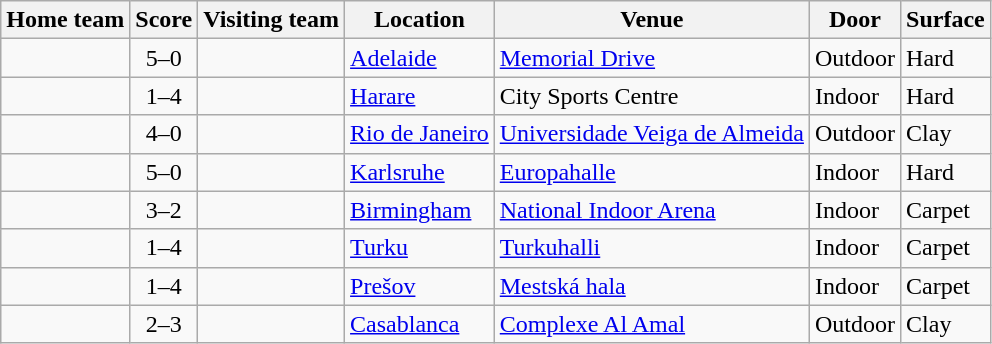<table class="wikitable" style="border:1px solid #aaa;">
<tr>
<th>Home team</th>
<th>Score</th>
<th>Visiting team</th>
<th>Location</th>
<th>Venue</th>
<th>Door</th>
<th>Surface</th>
</tr>
<tr>
<td><strong></strong></td>
<td style="text-align:center;">5–0</td>
<td></td>
<td><a href='#'>Adelaide</a></td>
<td><a href='#'>Memorial Drive</a></td>
<td>Outdoor</td>
<td>Hard</td>
</tr>
<tr>
<td></td>
<td style="text-align:center;">1–4</td>
<td><strong></strong></td>
<td><a href='#'>Harare</a></td>
<td>City Sports Centre</td>
<td>Indoor</td>
<td>Hard</td>
</tr>
<tr>
<td><strong></strong></td>
<td style="text-align:center;">4–0</td>
<td></td>
<td><a href='#'>Rio de Janeiro</a></td>
<td><a href='#'>Universidade Veiga de Almeida</a></td>
<td>Outdoor</td>
<td>Clay</td>
</tr>
<tr>
<td><strong></strong></td>
<td style="text-align:center;">5–0</td>
<td></td>
<td><a href='#'>Karlsruhe</a></td>
<td><a href='#'>Europahalle</a></td>
<td>Indoor</td>
<td>Hard</td>
</tr>
<tr>
<td><strong></strong></td>
<td style="text-align:center;">3–2</td>
<td></td>
<td><a href='#'>Birmingham</a></td>
<td><a href='#'>National Indoor Arena</a></td>
<td>Indoor</td>
<td>Carpet</td>
</tr>
<tr>
<td></td>
<td style="text-align:center;">1–4</td>
<td><strong></strong></td>
<td><a href='#'>Turku</a></td>
<td><a href='#'>Turkuhalli</a></td>
<td>Indoor</td>
<td>Carpet</td>
</tr>
<tr>
<td></td>
<td style="text-align:center;">1–4</td>
<td><strong></strong></td>
<td><a href='#'>Prešov</a></td>
<td><a href='#'>Mestská hala</a></td>
<td>Indoor</td>
<td>Carpet</td>
</tr>
<tr>
<td></td>
<td style="text-align:center;">2–3</td>
<td><strong></strong></td>
<td><a href='#'>Casablanca</a></td>
<td><a href='#'>Complexe Al Amal</a></td>
<td>Outdoor</td>
<td>Clay</td>
</tr>
</table>
